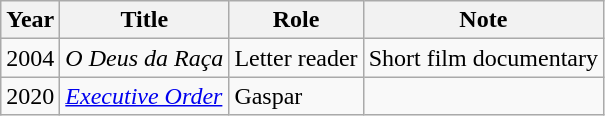<table class="wikitable">
<tr>
<th>Year</th>
<th>Title</th>
<th>Role</th>
<th>Note</th>
</tr>
<tr>
<td>2004</td>
<td><em>O Deus da Raça</em></td>
<td>Letter reader</td>
<td>Short film documentary</td>
</tr>
<tr>
<td>2020</td>
<td><em><a href='#'>Executive Order</a></em></td>
<td>Gaspar</td>
<td></td>
</tr>
</table>
